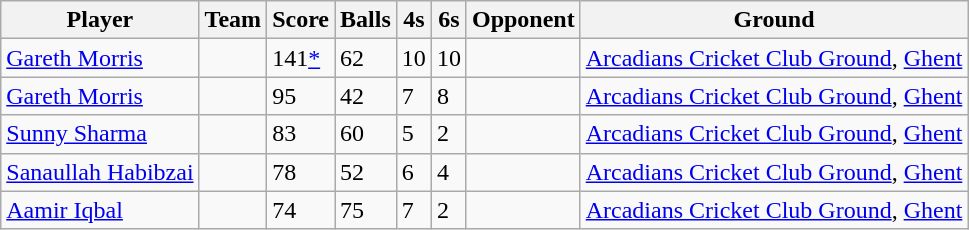<table class="wikitable">
<tr>
<th>Player</th>
<th>Team</th>
<th>Score</th>
<th>Balls</th>
<th>4s</th>
<th>6s</th>
<th>Opponent</th>
<th>Ground</th>
</tr>
<tr>
<td><a href='#'>Gareth Morris</a></td>
<td></td>
<td>141<a href='#'>*</a></td>
<td>62</td>
<td>10</td>
<td>10</td>
<td></td>
<td><a href='#'>Arcadians Cricket Club Ground</a>, <a href='#'>Ghent</a></td>
</tr>
<tr>
<td><a href='#'>Gareth Morris</a></td>
<td></td>
<td>95</td>
<td>42</td>
<td>7</td>
<td>8</td>
<td></td>
<td><a href='#'>Arcadians Cricket Club Ground</a>, <a href='#'>Ghent</a></td>
</tr>
<tr>
<td><a href='#'>Sunny Sharma</a></td>
<td></td>
<td>83</td>
<td>60</td>
<td>5</td>
<td>2</td>
<td></td>
<td><a href='#'>Arcadians Cricket Club Ground</a>, <a href='#'>Ghent</a></td>
</tr>
<tr>
<td><a href='#'>Sanaullah Habibzai</a></td>
<td></td>
<td>78</td>
<td>52</td>
<td>6</td>
<td>4</td>
<td></td>
<td><a href='#'>Arcadians Cricket Club Ground</a>, <a href='#'>Ghent</a></td>
</tr>
<tr>
<td><a href='#'>Aamir Iqbal</a></td>
<td></td>
<td>74</td>
<td>75</td>
<td>7</td>
<td>2</td>
<td></td>
<td><a href='#'>Arcadians Cricket Club Ground</a>, <a href='#'>Ghent</a></td>
</tr>
</table>
